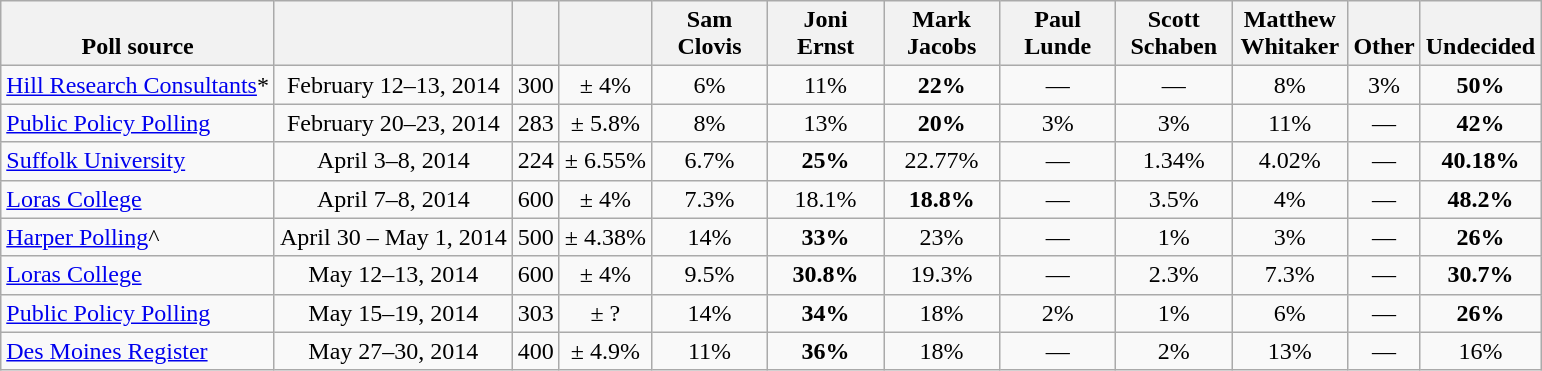<table class="wikitable" style="text-align:center">
<tr valign= bottom>
<th>Poll source</th>
<th></th>
<th></th>
<th></th>
<th style="width:70px;">Sam<br>Clovis</th>
<th style="width:70px;">Joni<br>Ernst</th>
<th style="width:70px;">Mark<br>Jacobs</th>
<th style="width:70px;">Paul<br>Lunde</th>
<th style="width:70px;">Scott<br>Schaben</th>
<th style="width:70px;">Matthew<br>Whitaker</th>
<th>Other</th>
<th>Undecided</th>
</tr>
<tr>
<td align=left><a href='#'>Hill Research Consultants</a>*</td>
<td>February 12–13, 2014</td>
<td>300</td>
<td>± 4%</td>
<td>6%</td>
<td>11%</td>
<td><strong>22%</strong></td>
<td>—</td>
<td>—</td>
<td>8%</td>
<td>3%</td>
<td><strong>50%</strong></td>
</tr>
<tr>
<td align=left><a href='#'>Public Policy Polling</a></td>
<td>February 20–23, 2014</td>
<td>283</td>
<td>± 5.8%</td>
<td>8%</td>
<td>13%</td>
<td><strong>20%</strong></td>
<td>3%</td>
<td>3%</td>
<td>11%</td>
<td>—</td>
<td><strong>42%</strong></td>
</tr>
<tr>
<td align=left><a href='#'>Suffolk University</a></td>
<td>April 3–8, 2014</td>
<td>224</td>
<td>± 6.55%</td>
<td>6.7%</td>
<td><strong>25%</strong></td>
<td>22.77%</td>
<td>—</td>
<td>1.34%</td>
<td>4.02%</td>
<td>—</td>
<td><strong>40.18%</strong></td>
</tr>
<tr>
<td align=left><a href='#'>Loras College</a></td>
<td>April 7–8, 2014</td>
<td>600</td>
<td>± 4%</td>
<td>7.3%</td>
<td>18.1%</td>
<td><strong>18.8%</strong></td>
<td>—</td>
<td>3.5%</td>
<td>4%</td>
<td>—</td>
<td><strong>48.2%</strong></td>
</tr>
<tr>
<td align=left><a href='#'>Harper Polling</a>^</td>
<td>April 30 – May 1, 2014</td>
<td>500</td>
<td>± 4.38%</td>
<td>14%</td>
<td><strong>33%</strong></td>
<td>23%</td>
<td>—</td>
<td>1%</td>
<td>3%</td>
<td>—</td>
<td><strong>26%</strong></td>
</tr>
<tr>
<td align=left><a href='#'>Loras College</a></td>
<td>May 12–13, 2014</td>
<td>600</td>
<td>± 4%</td>
<td>9.5%</td>
<td><strong>30.8%</strong></td>
<td>19.3%</td>
<td>—</td>
<td>2.3%</td>
<td>7.3%</td>
<td>—</td>
<td><strong>30.7%</strong></td>
</tr>
<tr>
<td align=left><a href='#'>Public Policy Polling</a></td>
<td>May 15–19, 2014</td>
<td>303</td>
<td>± ?</td>
<td>14%</td>
<td><strong>34%</strong></td>
<td>18%</td>
<td>2%</td>
<td>1%</td>
<td>6%</td>
<td>—</td>
<td><strong>26%</strong></td>
</tr>
<tr>
<td align=left><a href='#'>Des Moines Register</a></td>
<td>May 27–30, 2014</td>
<td>400</td>
<td>± 4.9%</td>
<td>11%</td>
<td><strong>36%</strong></td>
<td>18%</td>
<td>—</td>
<td>2%</td>
<td>13%</td>
<td>—</td>
<td>16%</td>
</tr>
</table>
